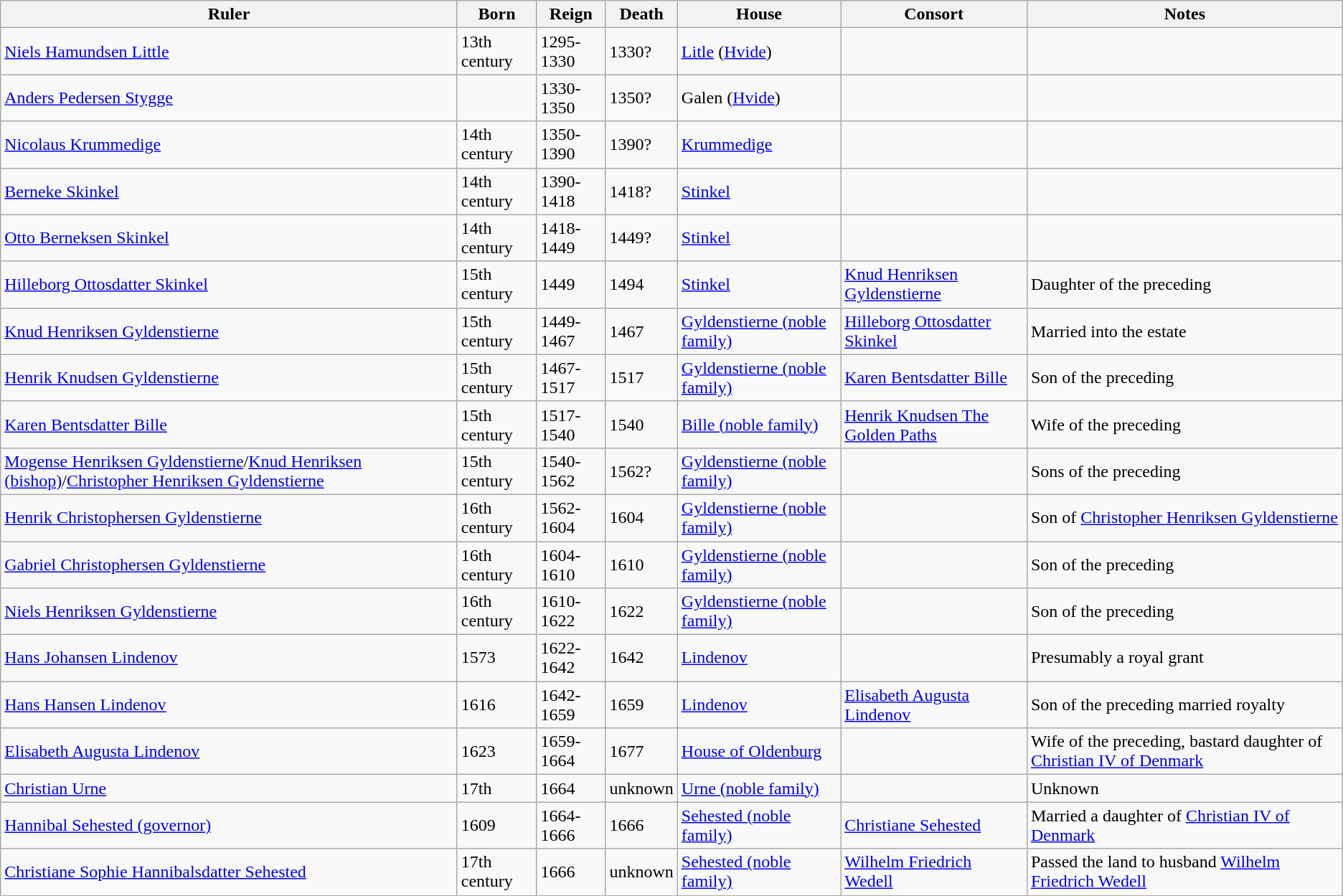<table class="wikitable">
<tr>
<th>Ruler</th>
<th>Born</th>
<th>Reign</th>
<th>Death</th>
<th>House</th>
<th>Consort</th>
<th>Notes</th>
</tr>
<tr>
<td><a href='#'>Niels Hamundsen Little</a></td>
<td>13th century</td>
<td>1295-1330</td>
<td>1330?</td>
<td><a href='#'>Litle</a> (<a href='#'>Hvide</a>)</td>
<td></td>
<td></td>
</tr>
<tr>
<td><a href='#'>Anders Pedersen Stygge</a></td>
<td></td>
<td>1330-1350</td>
<td>1350?</td>
<td>Galen (<a href='#'>Hvide</a>)</td>
<td></td>
<td></td>
</tr>
<tr>
<td><a href='#'>Nicolaus Krummedige</a></td>
<td>14th century</td>
<td>1350-1390</td>
<td>1390?</td>
<td><a href='#'>Krummedige</a></td>
<td></td>
<td></td>
</tr>
<tr>
<td><a href='#'>Berneke Skinkel</a></td>
<td>14th century</td>
<td>1390-1418</td>
<td>1418?</td>
<td><a href='#'>Stinkel</a></td>
<td></td>
<td></td>
</tr>
<tr>
<td><a href='#'>Otto Berneksen Skinkel</a></td>
<td>14th century</td>
<td>1418-1449</td>
<td>1449?</td>
<td><a href='#'>Stinkel</a></td>
<td></td>
<td></td>
</tr>
<tr>
<td><a href='#'>Hilleborg Ottosdatter Skinkel</a></td>
<td>15th century</td>
<td>1449</td>
<td>1494</td>
<td><a href='#'>Stinkel</a></td>
<td><a href='#'>Knud Henriksen Gyldenstierne</a></td>
<td>Daughter of the preceding</td>
</tr>
<tr>
<td><a href='#'>Knud Henriksen Gyldenstierne</a></td>
<td>15th century</td>
<td>1449-1467</td>
<td>1467</td>
<td><a href='#'>Gyldenstierne (noble family)</a></td>
<td><a href='#'>Hilleborg Ottosdatter Skinkel</a></td>
<td>Married into the estate</td>
</tr>
<tr>
<td><a href='#'>Henrik Knudsen Gyldenstierne</a></td>
<td>15th century</td>
<td>1467-1517</td>
<td>1517</td>
<td><a href='#'>Gyldenstierne (noble family)</a></td>
<td><a href='#'>Karen Bentsdatter Bille</a></td>
<td>Son of the preceding</td>
</tr>
<tr>
<td><a href='#'>Karen Bentsdatter Bille</a></td>
<td>15th century</td>
<td>1517-1540</td>
<td>1540</td>
<td><a href='#'>Bille (noble family)</a></td>
<td><a href='#'>Henrik Knudsen The Golden Paths</a></td>
<td>Wife of the preceding</td>
</tr>
<tr>
<td><a href='#'>Mogense Henriksen Gyldenstierne</a>/<a href='#'>Knud Henriksen (bishop)</a>/<a href='#'>Christopher Henriksen Gyldenstierne</a></td>
<td>15th century</td>
<td>1540-1562</td>
<td>1562?</td>
<td><a href='#'>Gyldenstierne (noble family)</a></td>
<td></td>
<td>Sons of the preceding</td>
</tr>
<tr>
<td><a href='#'>Henrik Christophersen Gyldenstierne</a></td>
<td>16th century</td>
<td>1562-1604</td>
<td>1604</td>
<td><a href='#'>Gyldenstierne (noble family)</a></td>
<td></td>
<td>Son of <a href='#'>Christopher Henriksen Gyldenstierne</a></td>
</tr>
<tr>
<td><a href='#'>Gabriel Christophersen Gyldenstierne</a></td>
<td>16th century</td>
<td>1604-1610</td>
<td>1610</td>
<td><a href='#'>Gyldenstierne (noble family)</a></td>
<td></td>
<td>Son of the preceding</td>
</tr>
<tr>
<td><a href='#'>Niels Henriksen Gyldenstierne</a></td>
<td>16th century</td>
<td>1610-1622</td>
<td>1622</td>
<td><a href='#'>Gyldenstierne (noble family)</a></td>
<td></td>
<td>Son of the preceding</td>
</tr>
<tr>
<td><a href='#'>Hans Johansen Lindenov</a></td>
<td>1573</td>
<td>1622-1642</td>
<td>1642</td>
<td><a href='#'>Lindenov</a></td>
<td></td>
<td>Presumably a royal grant</td>
</tr>
<tr>
<td><a href='#'>Hans Hansen Lindenov</a></td>
<td>1616</td>
<td>1642-1659</td>
<td>1659</td>
<td><a href='#'>Lindenov</a></td>
<td><a href='#'>Elisabeth Augusta Lindenov</a></td>
<td>Son of the preceding married royalty</td>
</tr>
<tr>
<td><a href='#'>Elisabeth Augusta Lindenov</a></td>
<td>1623</td>
<td>1659-1664</td>
<td>1677</td>
<td><a href='#'>House of Oldenburg</a></td>
<td></td>
<td>Wife of the preceding, bastard daughter of <a href='#'>Christian IV of Denmark</a></td>
</tr>
<tr>
<td><a href='#'>Christian Urne</a></td>
<td>17th</td>
<td>1664</td>
<td>unknown</td>
<td><a href='#'>Urne (noble family)</a></td>
<td></td>
<td>Unknown</td>
</tr>
<tr>
<td><a href='#'>Hannibal Sehested (governor)</a></td>
<td>1609</td>
<td>1664-1666</td>
<td>1666</td>
<td><a href='#'>Sehested (noble family)</a></td>
<td><a href='#'>Christiane Sehested</a></td>
<td>Married a daughter of <a href='#'>Christian IV of Denmark</a></td>
</tr>
<tr>
<td><a href='#'>Christiane Sophie Hannibalsdatter Sehested</a></td>
<td>17th century</td>
<td>1666</td>
<td>unknown</td>
<td><a href='#'>Sehested (noble family)</a></td>
<td><a href='#'>Wilhelm Friedrich Wedell</a></td>
<td>Passed the land to husband <a href='#'>Wilhelm Friedrich Wedell</a></td>
</tr>
</table>
